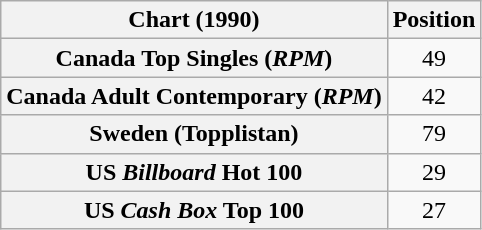<table class="wikitable sortable plainrowheaders" style="text-align:center">
<tr>
<th>Chart (1990)</th>
<th>Position</th>
</tr>
<tr>
<th scope="row">Canada Top Singles (<em>RPM</em>)</th>
<td>49</td>
</tr>
<tr>
<th scope="row">Canada Adult Contemporary (<em>RPM</em>)</th>
<td>42</td>
</tr>
<tr>
<th scope="row">Sweden (Topplistan)</th>
<td>79</td>
</tr>
<tr>
<th scope="row">US <em>Billboard</em> Hot 100</th>
<td>29</td>
</tr>
<tr>
<th scope="row">US <em>Cash Box</em> Top 100</th>
<td>27</td>
</tr>
</table>
